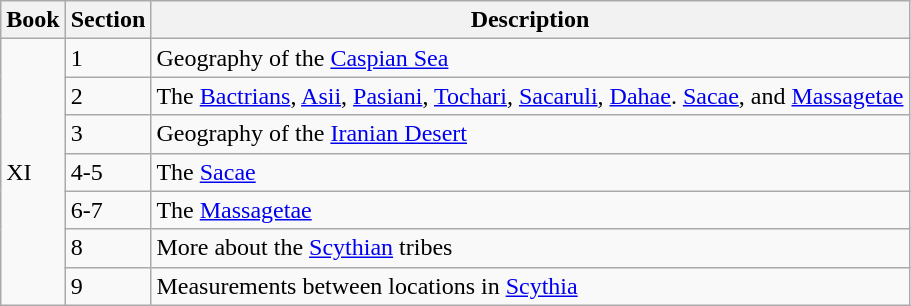<table class="wikitable" style="max-width:45em;">
<tr>
<th>Book</th>
<th>Section</th>
<th>Description</th>
</tr>
<tr>
<td rowspan="7">XI</td>
<td>1</td>
<td>Geography of the <a href='#'>Caspian Sea</a></td>
</tr>
<tr>
<td>2</td>
<td>The <a href='#'>Bactrians</a>, <a href='#'>Asii</a>, <a href='#'>Pasiani</a>, <a href='#'>Tochari</a>, <a href='#'>Sacaruli</a>, <a href='#'>Dahae</a>. <a href='#'>Sacae</a>, and <a href='#'>Massagetae</a></td>
</tr>
<tr>
<td>3</td>
<td>Geography of the <a href='#'>Iranian Desert</a></td>
</tr>
<tr>
<td>4-5</td>
<td>The <a href='#'>Sacae</a></td>
</tr>
<tr>
<td>6-7</td>
<td>The <a href='#'>Massagetae</a></td>
</tr>
<tr>
<td>8</td>
<td>More about the <a href='#'>Scythian</a> tribes</td>
</tr>
<tr>
<td>9</td>
<td>Measurements between locations in <a href='#'>Scythia</a></td>
</tr>
</table>
